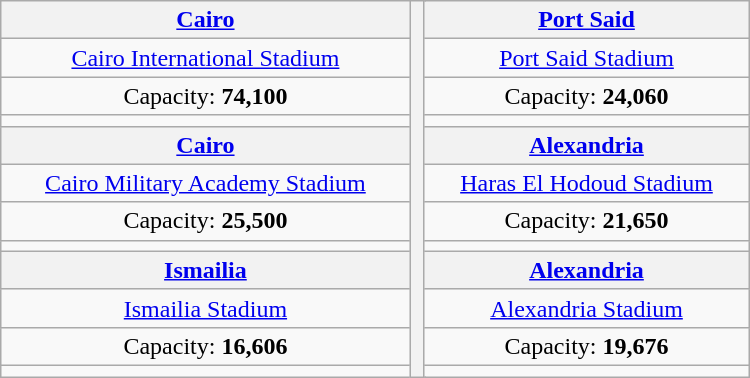<table class="wikitable" style="text-align:center" width="500px">
<tr>
<th><a href='#'>Cairo</a></th>
<th colspan="2" rowspan="12" text-align="center"></th>
<th><a href='#'>Port Said</a></th>
</tr>
<tr>
<td><a href='#'>Cairo International Stadium</a></td>
<td><a href='#'>Port Said Stadium</a></td>
</tr>
<tr>
<td>Capacity: <strong>74,100</strong></td>
<td>Capacity: <strong>24,060</strong></td>
</tr>
<tr>
<td></td>
<td></td>
</tr>
<tr>
<th><a href='#'>Cairo</a></th>
<th><a href='#'>Alexandria</a></th>
</tr>
<tr>
<td><a href='#'>Cairo Military Academy Stadium</a></td>
<td><a href='#'>Haras El Hodoud Stadium</a></td>
</tr>
<tr>
<td>Capacity: <strong>25,500</strong></td>
<td>Capacity: <strong>21,650</strong></td>
</tr>
<tr>
<td></td>
<td></td>
</tr>
<tr>
<th><a href='#'>Ismailia</a></th>
<th><a href='#'>Alexandria</a></th>
</tr>
<tr>
<td><a href='#'>Ismailia Stadium</a></td>
<td><a href='#'>Alexandria Stadium</a></td>
</tr>
<tr>
<td>Capacity: <strong>16,606</strong></td>
<td>Capacity: <strong>19,676</strong></td>
</tr>
<tr>
<td></td>
<td></td>
</tr>
</table>
